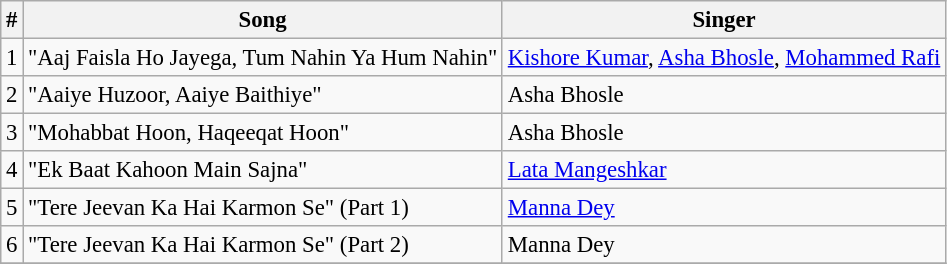<table class="wikitable" style="font-size:95%;">
<tr>
<th>#</th>
<th>Song</th>
<th>Singer</th>
</tr>
<tr>
<td>1</td>
<td>"Aaj Faisla Ho Jayega, Tum Nahin Ya Hum Nahin"</td>
<td><a href='#'>Kishore Kumar</a>, <a href='#'>Asha Bhosle</a>, <a href='#'>Mohammed Rafi</a></td>
</tr>
<tr>
<td>2</td>
<td>"Aaiye Huzoor, Aaiye Baithiye"</td>
<td>Asha Bhosle</td>
</tr>
<tr>
<td>3</td>
<td>"Mohabbat Hoon, Haqeeqat Hoon"</td>
<td>Asha Bhosle</td>
</tr>
<tr>
<td>4</td>
<td>"Ek Baat Kahoon Main Sajna"</td>
<td><a href='#'>Lata Mangeshkar</a></td>
</tr>
<tr>
<td>5</td>
<td>"Tere Jeevan Ka Hai Karmon Se" (Part 1)</td>
<td><a href='#'>Manna Dey</a></td>
</tr>
<tr>
<td>6</td>
<td>"Tere Jeevan Ka Hai Karmon Se" (Part 2)</td>
<td>Manna Dey</td>
</tr>
<tr>
</tr>
</table>
